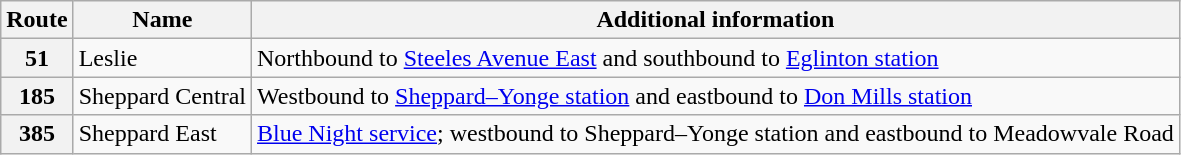<table class="wikitable">
<tr>
<th>Route</th>
<th>Name</th>
<th>Additional information</th>
</tr>
<tr>
<th>51</th>
<td>Leslie</td>
<td>Northbound to <a href='#'>Steeles Avenue East</a> and southbound to <a href='#'>Eglinton station</a></td>
</tr>
<tr>
<th>185</th>
<td>Sheppard Central</td>
<td>Westbound to <a href='#'>Sheppard–Yonge station</a> and eastbound to <a href='#'>Don Mills station</a></td>
</tr>
<tr>
<th>385</th>
<td>Sheppard East</td>
<td><a href='#'>Blue Night service</a>; westbound to Sheppard–Yonge station and eastbound to Meadowvale Road</td>
</tr>
</table>
